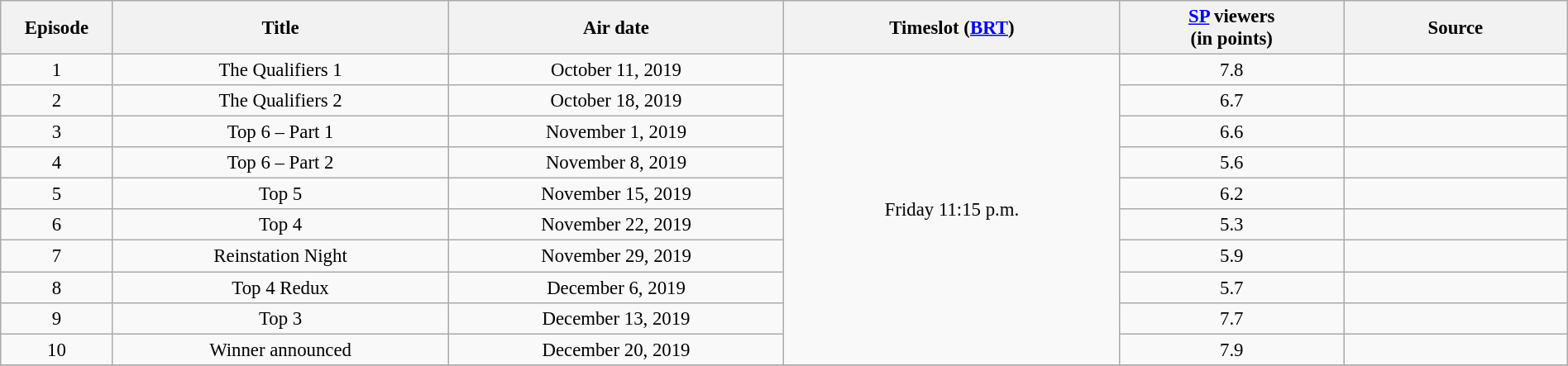<table class="wikitable sortable" style="text-align:center; font-size:95%; width: 100%">
<tr>
<th width="05.0%">Episode</th>
<th width="15.0%">Title</th>
<th width="15.0%">Air date</th>
<th width="15.0%">Timeslot (<a href='#'>BRT</a>)</th>
<th width="10.0%"><a href='#'>SP</a> viewers<br>(in points)</th>
<th width="10.0%">Source</th>
</tr>
<tr>
<td>1</td>
<td>The Qualifiers 1</td>
<td>October 11, 2019</td>
<td rowspan=10>Friday 11:15 p.m.</td>
<td>7.8</td>
<td></td>
</tr>
<tr>
<td>2</td>
<td>The Qualifiers 2</td>
<td>October 18, 2019</td>
<td>6.7</td>
<td></td>
</tr>
<tr>
<td>3</td>
<td>Top 6 – Part 1</td>
<td>November 1, 2019</td>
<td>6.6</td>
<td></td>
</tr>
<tr>
<td>4</td>
<td>Top 6 – Part 2</td>
<td>November 8, 2019</td>
<td>5.6</td>
<td></td>
</tr>
<tr>
<td>5</td>
<td>Top 5</td>
<td>November 15, 2019</td>
<td>6.2</td>
<td></td>
</tr>
<tr>
<td>6</td>
<td>Top 4</td>
<td>November 22, 2019</td>
<td>5.3</td>
<td></td>
</tr>
<tr>
<td>7</td>
<td>Reinstation Night</td>
<td>November 29, 2019</td>
<td>5.9</td>
<td></td>
</tr>
<tr>
<td>8</td>
<td>Top 4 Redux</td>
<td>December 6, 2019</td>
<td>5.7</td>
<td></td>
</tr>
<tr>
<td>9</td>
<td>Top 3</td>
<td>December 13, 2019</td>
<td>7.7</td>
<td></td>
</tr>
<tr>
<td>10</td>
<td>Winner announced</td>
<td>December 20, 2019</td>
<td>7.9</td>
<td></td>
</tr>
<tr>
</tr>
</table>
